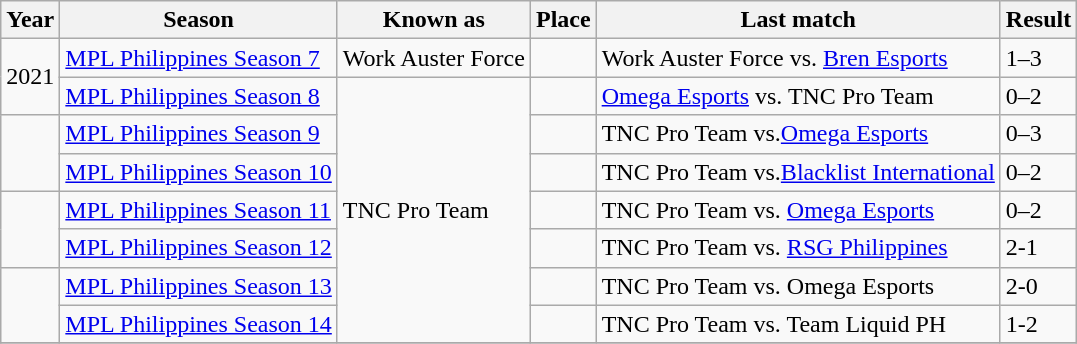<table class="wikitable">
<tr>
<th>Year</th>
<th>Season</th>
<th>Known as</th>
<th>Place</th>
<th>Last match</th>
<th>Result</th>
</tr>
<tr>
<td rowspan=2>2021</td>
<td><a href='#'>MPL Philippines Season 7</a></td>
<td>Work Auster Force</td>
<td></td>
<td>Work Auster Force vs. <a href='#'>Bren Esports</a></td>
<td>1–3</td>
</tr>
<tr>
<td><a href='#'>MPL Philippines Season 8</a></td>
<td rowspan="7">TNC Pro Team</td>
<td></td>
<td><a href='#'>Omega Esports</a> vs. TNC Pro Team</td>
<td>0–2</td>
</tr>
<tr>
<td rowspan=2></td>
<td><a href='#'>MPL Philippines Season 9</a></td>
<td></td>
<td>TNC Pro Team vs.<a href='#'>Omega Esports</a></td>
<td>0–3</td>
</tr>
<tr>
<td><a href='#'>MPL Philippines Season 10</a></td>
<td></td>
<td>TNC Pro Team vs.<a href='#'>Blacklist International</a></td>
<td>0–2</td>
</tr>
<tr>
<td rowspan=2></td>
<td><a href='#'>MPL Philippines Season 11</a></td>
<td></td>
<td>TNC Pro Team vs. <a href='#'>Omega Esports</a></td>
<td>0–2</td>
</tr>
<tr>
<td><a href='#'>MPL Philippines Season 12</a></td>
<td></td>
<td>TNC Pro Team vs. <a href='#'>RSG Philippines</a></td>
<td>2-1</td>
</tr>
<tr>
<td rowspan="2"></td>
<td><a href='#'>MPL Philippines Season 13</a></td>
<td></td>
<td>TNC Pro Team vs. Omega Esports</td>
<td>2-0</td>
</tr>
<tr>
<td><a href='#'>MPL Philippines Season 14</a></td>
<td></td>
<td>TNC Pro Team vs. Team Liquid PH</td>
<td>1-2</td>
</tr>
<tr>
</tr>
</table>
